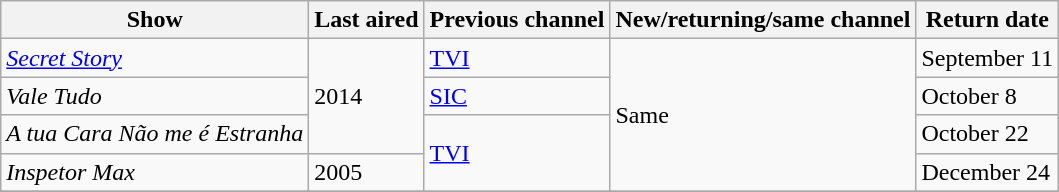<table class="wikitable">
<tr ">
<th>Show</th>
<th>Last aired</th>
<th>Previous channel</th>
<th>New/returning/same channel</th>
<th>Return date</th>
</tr>
<tr>
<td><em><a href='#'>Secret Story</a></em></td>
<td rowspan="3">2014</td>
<td><a href='#'>TVI</a></td>
<td rowspan="4">Same</td>
<td>September 11</td>
</tr>
<tr>
<td><em>Vale Tudo</em></td>
<td><a href='#'>SIC</a></td>
<td>October 8</td>
</tr>
<tr>
<td><em>A tua Cara Não me é Estranha</em></td>
<td rowspan="2"><a href='#'>TVI</a></td>
<td>October 22</td>
</tr>
<tr>
<td><em>Inspetor Max</em></td>
<td>2005</td>
<td>December 24</td>
</tr>
<tr>
</tr>
</table>
